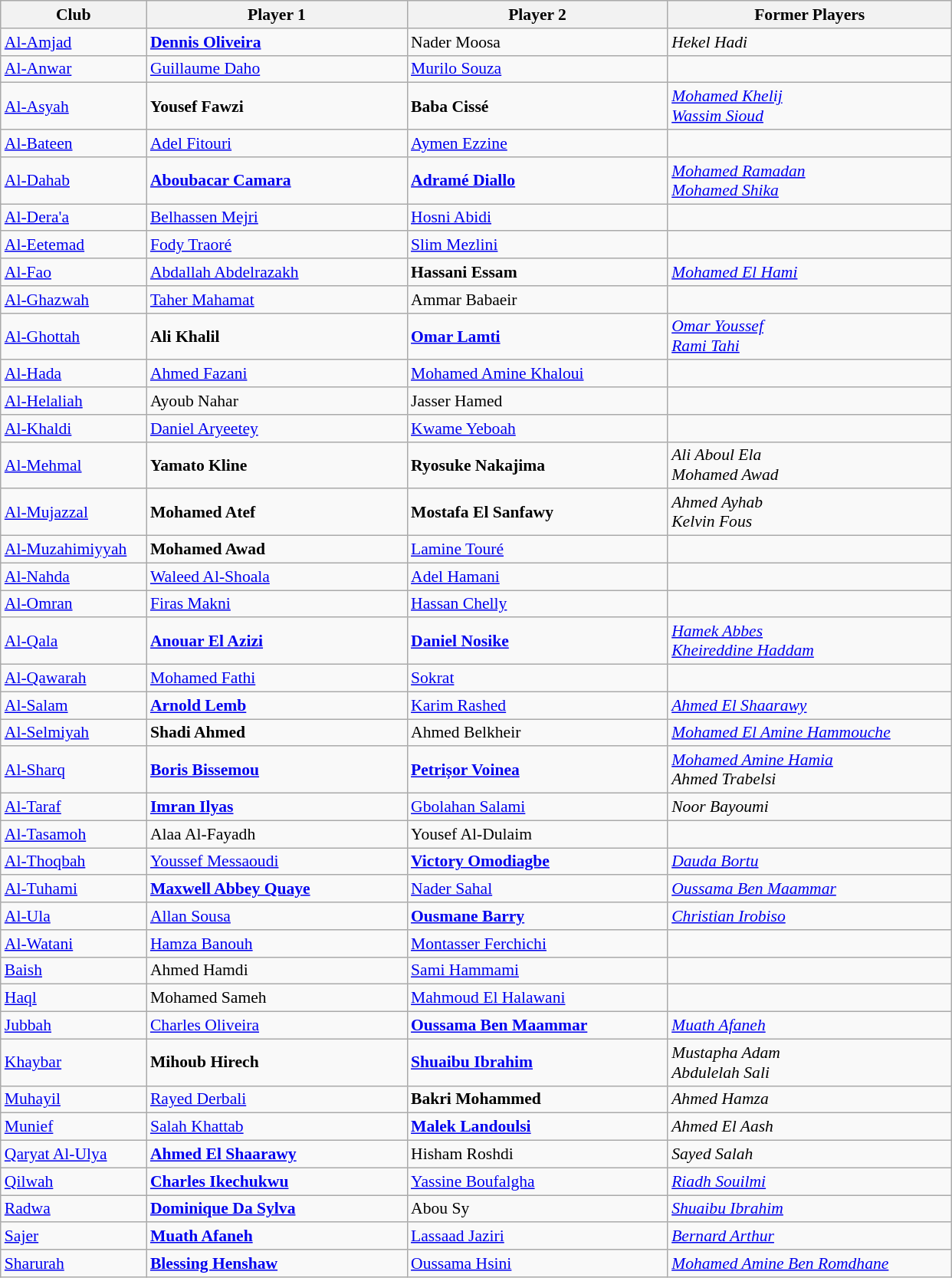<table class="wikitable" border="1" style="text-align: left; font-size:90%">
<tr>
<th width="120">Club</th>
<th width="220">Player 1</th>
<th width="220">Player 2</th>
<th width="240">Former Players</th>
</tr>
<tr>
<td><a href='#'>Al-Amjad</a></td>
<td> <strong><a href='#'>Dennis Oliveira</a></strong></td>
<td> Nader Moosa</td>
<td> <em>Hekel Hadi</em></td>
</tr>
<tr>
<td><a href='#'>Al-Anwar</a></td>
<td> <a href='#'>Guillaume Daho</a></td>
<td> <a href='#'>Murilo Souza</a></td>
<td></td>
</tr>
<tr>
<td><a href='#'>Al-Asyah</a></td>
<td> <strong>Yousef Fawzi</strong></td>
<td> <strong>Baba Cissé</strong></td>
<td> <em><a href='#'>Mohamed Khelij</a></em><br> <em><a href='#'>Wassim Sioud</a></em></td>
</tr>
<tr>
<td><a href='#'>Al-Bateen</a></td>
<td> <a href='#'>Adel Fitouri</a></td>
<td> <a href='#'>Aymen Ezzine</a></td>
<td></td>
</tr>
<tr>
<td><a href='#'>Al-Dahab</a></td>
<td> <strong><a href='#'>Aboubacar Camara</a></strong></td>
<td> <strong><a href='#'>Adramé Diallo</a></strong></td>
<td> <em><a href='#'>Mohamed Ramadan</a></em><br> <em><a href='#'>Mohamed Shika</a></em></td>
</tr>
<tr>
<td><a href='#'>Al-Dera'a</a></td>
<td> <a href='#'>Belhassen Mejri</a></td>
<td> <a href='#'>Hosni Abidi</a></td>
<td></td>
</tr>
<tr>
<td><a href='#'>Al-Eetemad</a></td>
<td> <a href='#'>Fody Traoré</a></td>
<td> <a href='#'>Slim Mezlini</a></td>
<td></td>
</tr>
<tr>
<td><a href='#'>Al-Fao</a></td>
<td> <a href='#'>Abdallah Abdelrazakh</a></td>
<td> <strong>Hassani Essam</strong></td>
<td> <em><a href='#'>Mohamed El Hami</a></em></td>
</tr>
<tr>
<td><a href='#'>Al-Ghazwah</a></td>
<td> <a href='#'>Taher Mahamat</a></td>
<td> Ammar Babaeir</td>
<td></td>
</tr>
<tr>
<td><a href='#'>Al-Ghottah</a></td>
<td> <strong>Ali Khalil</strong></td>
<td> <strong><a href='#'>Omar Lamti</a></strong></td>
<td> <em><a href='#'>Omar Youssef</a></em><br> <em><a href='#'>Rami Tahi</a></em></td>
</tr>
<tr>
<td><a href='#'>Al-Hada</a></td>
<td> <a href='#'>Ahmed Fazani</a></td>
<td> <a href='#'>Mohamed Amine Khaloui</a></td>
<td></td>
</tr>
<tr>
<td><a href='#'>Al-Helaliah</a></td>
<td> Ayoub Nahar</td>
<td> Jasser Hamed</td>
<td></td>
</tr>
<tr>
<td><a href='#'>Al-Khaldi</a></td>
<td> <a href='#'>Daniel Aryeetey</a></td>
<td> <a href='#'>Kwame Yeboah</a></td>
<td></td>
</tr>
<tr>
<td><a href='#'>Al-Mehmal</a></td>
<td> <strong>Yamato Kline</strong></td>
<td> <strong>Ryosuke Nakajima</strong></td>
<td> <em>Ali Aboul Ela</em><br> <em>Mohamed Awad</em></td>
</tr>
<tr>
<td><a href='#'>Al-Mujazzal</a></td>
<td> <strong>Mohamed Atef</strong></td>
<td> <strong>Mostafa El Sanfawy</strong></td>
<td> <em>Ahmed Ayhab</em><br> <em>Kelvin Fous</em></td>
</tr>
<tr>
<td><a href='#'>Al-Muzahimiyyah</a></td>
<td> <strong>Mohamed Awad</strong></td>
<td> <a href='#'>Lamine Touré</a></td>
<td></td>
</tr>
<tr>
<td><a href='#'>Al-Nahda</a></td>
<td> <a href='#'>Waleed Al-Shoala</a></td>
<td> <a href='#'>Adel Hamani</a></td>
<td></td>
</tr>
<tr>
<td><a href='#'>Al-Omran</a></td>
<td> <a href='#'>Firas Makni</a></td>
<td> <a href='#'>Hassan Chelly</a></td>
<td></td>
</tr>
<tr>
<td><a href='#'>Al-Qala</a></td>
<td> <strong><a href='#'>Anouar El Azizi</a></strong></td>
<td> <strong><a href='#'>Daniel Nosike</a></strong></td>
<td> <em><a href='#'>Hamek Abbes</a></em><br> <em><a href='#'>Kheireddine Haddam</a></em></td>
</tr>
<tr>
<td><a href='#'>Al-Qawarah</a></td>
<td> <a href='#'>Mohamed Fathi</a></td>
<td> <a href='#'>Sokrat</a></td>
<td></td>
</tr>
<tr>
<td><a href='#'>Al-Salam</a></td>
<td> <strong><a href='#'>Arnold Lemb</a></strong></td>
<td> <a href='#'>Karim Rashed</a></td>
<td> <em><a href='#'>Ahmed El Shaarawy</a></em></td>
</tr>
<tr>
<td><a href='#'>Al-Selmiyah</a></td>
<td> <strong>Shadi Ahmed</strong></td>
<td> Ahmed Belkheir</td>
<td> <em><a href='#'>Mohamed El Amine Hammouche</a></em></td>
</tr>
<tr>
<td><a href='#'>Al-Sharq</a></td>
<td> <strong><a href='#'>Boris Bissemou</a></strong></td>
<td> <strong><a href='#'>Petrișor Voinea</a></strong></td>
<td> <em><a href='#'>Mohamed Amine Hamia</a></em><br> <em>Ahmed Trabelsi</em></td>
</tr>
<tr>
<td><a href='#'>Al-Taraf</a></td>
<td> <strong><a href='#'>Imran Ilyas</a></strong></td>
<td> <a href='#'>Gbolahan Salami</a></td>
<td> <em>Noor Bayoumi</em></td>
</tr>
<tr>
<td><a href='#'>Al-Tasamoh</a></td>
<td>  Alaa Al-Fayadh</td>
<td>  Yousef Al-Dulaim</td>
<td></td>
</tr>
<tr>
<td><a href='#'>Al-Thoqbah</a></td>
<td> <a href='#'>Youssef Messaoudi</a></td>
<td> <strong><a href='#'>Victory Omodiagbe</a></strong></td>
<td> <em><a href='#'>Dauda Bortu</a></em></td>
</tr>
<tr>
<td><a href='#'>Al-Tuhami</a></td>
<td> <strong><a href='#'>Maxwell Abbey Quaye</a></strong></td>
<td> <a href='#'>Nader Sahal</a></td>
<td> <em><a href='#'>Oussama Ben Maammar</a></em></td>
</tr>
<tr>
<td><a href='#'>Al-Ula</a></td>
<td> <a href='#'>Allan Sousa</a></td>
<td> <strong><a href='#'>Ousmane Barry</a></strong></td>
<td> <em><a href='#'>Christian Irobiso</a></em></td>
</tr>
<tr>
<td><a href='#'>Al-Watani</a></td>
<td> <a href='#'>Hamza Banouh</a></td>
<td> <a href='#'>Montasser Ferchichi</a></td>
<td></td>
</tr>
<tr>
<td><a href='#'>Baish</a></td>
<td> Ahmed Hamdi</td>
<td> <a href='#'>Sami Hammami</a></td>
<td></td>
</tr>
<tr>
<td><a href='#'>Haql</a></td>
<td> Mohamed Sameh</td>
<td> <a href='#'>Mahmoud El Halawani</a></td>
<td></td>
</tr>
<tr>
<td><a href='#'>Jubbah</a></td>
<td> <a href='#'>Charles Oliveira</a></td>
<td> <strong><a href='#'>Oussama Ben Maammar</a></strong></td>
<td> <em><a href='#'>Muath Afaneh</a></em></td>
</tr>
<tr>
<td><a href='#'>Khaybar</a></td>
<td> <strong>Mihoub Hirech</strong></td>
<td> <strong><a href='#'>Shuaibu Ibrahim</a></strong></td>
<td> <em>Mustapha Adam</em><br> <em>Abdulelah Sali</em></td>
</tr>
<tr>
<td><a href='#'>Muhayil</a></td>
<td> <a href='#'>Rayed Derbali</a></td>
<td> <strong>Bakri Mohammed</strong></td>
<td> <em>Ahmed Hamza</em></td>
</tr>
<tr>
<td><a href='#'>Munief</a></td>
<td> <a href='#'>Salah Khattab</a></td>
<td> <strong><a href='#'>Malek Landoulsi</a></strong></td>
<td> <em>Ahmed El Aash</em></td>
</tr>
<tr>
<td><a href='#'>Qaryat Al-Ulya</a></td>
<td> <strong><a href='#'>Ahmed El Shaarawy</a></strong></td>
<td> Hisham Roshdi</td>
<td> <em>Sayed Salah</em></td>
</tr>
<tr>
<td><a href='#'>Qilwah</a></td>
<td> <strong><a href='#'>Charles Ikechukwu</a></strong></td>
<td> <a href='#'>Yassine Boufalgha</a></td>
<td> <em><a href='#'>Riadh Souilmi</a></em></td>
</tr>
<tr>
<td><a href='#'>Radwa</a></td>
<td> <strong><a href='#'>Dominique Da Sylva</a></strong></td>
<td> Abou Sy</td>
<td> <em><a href='#'>Shuaibu Ibrahim</a></em></td>
</tr>
<tr>
<td><a href='#'>Sajer</a></td>
<td> <strong><a href='#'>Muath Afaneh</a></strong></td>
<td> <a href='#'>Lassaad Jaziri</a></td>
<td> <em><a href='#'>Bernard Arthur</a></em></td>
</tr>
<tr>
<td><a href='#'>Sharurah</a></td>
<td> <strong><a href='#'>Blessing Henshaw</a></strong></td>
<td> <a href='#'>Oussama Hsini</a></td>
<td> <em><a href='#'>Mohamed Amine Ben Romdhane</a></em></td>
</tr>
</table>
